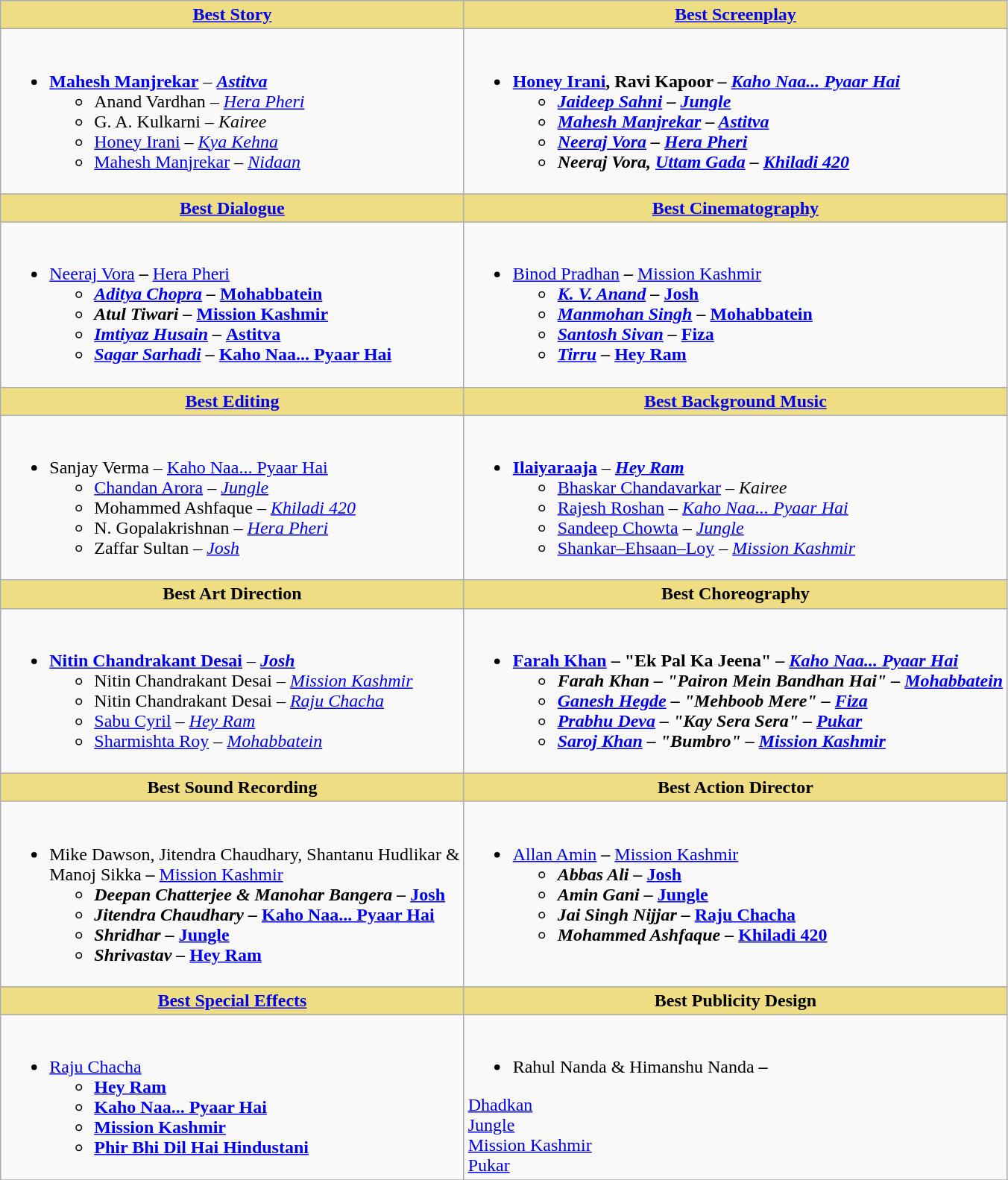<table class="wikitable">
<tr>
<th ! style="background:#EEDD82;text-align:center;"><a href='#'>Best Story</a></th>
<th ! style="background:#eedd82;text-align:center;"><a href='#'>Best Screenplay</a></th>
</tr>
<tr>
<td valign="top"><br><ul><li><strong><a href='#'>Mahesh Manjrekar</a></strong> – <strong><em><a href='#'>Astitva</a></em></strong><ul><li>Anand Vardhan – <em><a href='#'>Hera Pheri</a></em></li><li>G. A. Kulkarni – <em>Kairee</em></li><li><a href='#'>Honey Irani</a> – <em><a href='#'>Kya Kehna</a></em></li><li><a href='#'>Mahesh Manjrekar</a> – <em><a href='#'>Nidaan</a></em></li></ul></li></ul></td>
<td valign="top"><br><ul><li><strong><a href='#'>Honey Irani</a>, Ravi Kapoor – <em><a href='#'>Kaho Naa... Pyaar Hai</a><strong><em><ul><li><a href='#'>Jaideep Sahni</a> – </em><a href='#'>Jungle</a><em></li><li><a href='#'>Mahesh Manjrekar</a> – </em><a href='#'>Astitva</a><em></li><li><a href='#'>Neeraj Vora</a> – </em><a href='#'>Hera Pheri</a><em></li><li>Neeraj Vora, <a href='#'>Uttam Gada</a> – </em><a href='#'>Khiladi 420</a><em></li></ul></li></ul></td>
</tr>
<tr>
<th ! style="background:#EEDD82;text-align:center;"><a href='#'>Best Dialogue</a></th>
<th ! style="background:#eedd82;text-align:center;"><a href='#'>Best Cinematography</a></th>
</tr>
<tr>
<td valign="top"><br><ul><li></strong><a href='#'>Neeraj Vora</a><strong> – </em></strong><a href='#'>Hera Pheri</a><strong><em><ul><li><a href='#'>Aditya Chopra</a> – </em><a href='#'>Mohabbatein</a><em></li><li>Atul Tiwari – </em><a href='#'>Mission Kashmir</a><em></li><li><a href='#'>Imtiyaz Husain</a> – </em><a href='#'>Astitva</a><em></li><li><a href='#'>Sagar Sarhadi</a> – </em><a href='#'>Kaho Naa... Pyaar Hai</a><em></li></ul></li></ul></td>
<td valign="top"><br><ul><li></strong><a href='#'>Binod Pradhan</a><strong> – </em></strong><a href='#'>Mission Kashmir</a><strong><em><ul><li><a href='#'>K. V. Anand</a> – </em><a href='#'>Josh</a><em></li><li><a href='#'>Manmohan Singh</a> – </em><a href='#'>Mohabbatein</a><em></li><li><a href='#'>Santosh Sivan</a> – </em><a href='#'>Fiza</a><em></li><li><a href='#'>Tirru</a> – </em><a href='#'>Hey Ram</a><em></li></ul></li></ul></td>
</tr>
<tr>
<th ! style="background:#EEDD82;text-align:center;"><a href='#'>Best Editing</a></th>
<th ! style="background:#eedd82;text-align:center;"><a href='#'>Best Background Music</a></th>
</tr>
<tr>
<td valign="top"><br><ul><li></strong>Sanjay Verma – </em><a href='#'>Kaho Naa... Pyaar Hai</a></em></strong><ul><li><a href='#'>Chandan Arora</a> – <em><a href='#'>Jungle</a></em></li><li>Mohammed Ashfaque – <em><a href='#'>Khiladi 420</a></em></li><li>N. Gopalakrishnan – <em><a href='#'>Hera Pheri</a></em></li><li>Zaffar Sultan – <em><a href='#'>Josh</a></em></li></ul></li></ul></td>
<td valign="top"><br><ul><li><strong><a href='#'>Ilaiyaraaja</a></strong> – <strong><em><a href='#'>Hey Ram</a></em></strong><ul><li><a href='#'>Bhaskar Chandavarkar</a> – <em>Kairee</em></li><li><a href='#'>Rajesh Roshan</a> – <em><a href='#'>Kaho Naa... Pyaar Hai</a></em></li><li><a href='#'>Sandeep Chowta</a> – <em><a href='#'>Jungle</a></em></li><li><a href='#'>Shankar–Ehsaan–Loy</a> – <em><a href='#'>Mission Kashmir</a></em></li></ul></li></ul></td>
</tr>
<tr>
<th ! style="background:#EEDD82;text-align:center;">Best Art Direction</th>
<th ! style="background:#eedd82;text-align:center;">Best Choreography</th>
</tr>
<tr>
<td valign="top"><br><ul><li><strong><a href='#'>Nitin Chandrakant Desai</a></strong> – <strong><em><a href='#'>Josh</a></em></strong><ul><li>Nitin Chandrakant Desai – <em><a href='#'>Mission Kashmir</a></em></li><li>Nitin Chandrakant Desai – <em><a href='#'>Raju Chacha</a></em></li><li><a href='#'>Sabu Cyril</a> – <em><a href='#'>Hey Ram</a></em></li><li><a href='#'>Sharmishta Roy</a> – <em><a href='#'>Mohabbatein</a></em></li></ul></li></ul></td>
<td valign="top"><br><ul><li><strong><a href='#'>Farah Khan</a> – "Ek Pal Ka Jeena" – <em><a href='#'>Kaho Naa... Pyaar Hai</a><strong><em><ul><li>Farah Khan – "Pairon Mein Bandhan Hai" – </em><a href='#'>Mohabbatein</a><em></li><li><a href='#'>Ganesh Hegde</a> – "Mehboob Mere" – </em><a href='#'>Fiza</a><em></li><li><a href='#'>Prabhu Deva</a> – "Kay Sera Sera" – </em><a href='#'>Pukar</a><em></li><li><a href='#'>Saroj Khan</a> – "Bumbro" – </em><a href='#'>Mission Kashmir</a><em></li></ul></li></ul></td>
</tr>
<tr>
<th ! style="background:#EEDD82;text-align:center;">Best Sound Recording</th>
<th ! style="background:#eedd82;text-align:center;">Best Action Director</th>
</tr>
<tr>
<td valign="top"><br><ul><li></strong>Mike Dawson, Jitendra Chaudhary, Shantanu Hudlikar &<br>Manoj Sikka<strong> – </em></strong><a href='#'>Mission Kashmir</a><strong><em><ul><li>Deepan Chatterjee & Manohar Bangera – </em><a href='#'>Josh</a><em></li><li>Jitendra Chaudhary – </em><a href='#'>Kaho Naa... Pyaar Hai</a><em></li><li>Shridhar – </em><a href='#'>Jungle</a><em></li><li>Shrivastav – </em><a href='#'>Hey Ram</a><em></li></ul></li></ul></td>
<td valign="top"><br><ul><li></strong><a href='#'>Allan Amin</a><strong> – </em></strong><a href='#'>Mission Kashmir</a><strong><em><ul><li>Abbas Ali – </em><a href='#'>Josh</a><em></li><li>Amin Gani – </em><a href='#'>Jungle</a><em></li><li>Jai Singh Nijjar – </em><a href='#'>Raju Chacha</a><em></li><li>Mohammed Ashfaque – </em><a href='#'>Khiladi 420</a><em></li></ul></li></ul></td>
</tr>
<tr>
<th ! style="background:#EEDD82;text-align:center;"><a href='#'>Best Special Effects</a></th>
<th ! style="background:#eedd82;text-align:center;">Best Publicity Design</th>
</tr>
<tr>
<td valign="top"><br><ul><li></em></strong><a href='#'>Raju Chacha</a><strong><em><ul><li></em><a href='#'>Hey Ram</a><em></li><li></em><a href='#'>Kaho Naa... Pyaar Hai</a><em></li><li></em><a href='#'>Mission Kashmir</a><em></li><li></em><a href='#'>Phir Bhi Dil Hai Hindustani</a><em></li></ul></li></ul></td>
<td valign="top"><br><ul><li></strong>Rahul Nanda & Himanshu Nanda<strong> –</li></ul></em></strong><a href='#'>Dhadkan</a><strong><em> <br></em></strong><a href='#'>Jungle</a><strong><em> <br></em></strong><a href='#'>Mission Kashmir</a><strong><em> <br></em></strong><a href='#'>Pukar</a><strong><em></td>
</tr>
<tr>
</tr>
</table>
